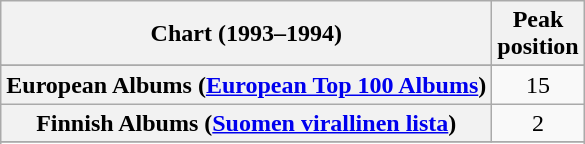<table class="wikitable sortable plainrowheaders" style="text-align:center">
<tr>
<th scope="col">Chart (1993–1994)</th>
<th scope="col">Peak<br>position</th>
</tr>
<tr>
</tr>
<tr>
</tr>
<tr>
</tr>
<tr>
</tr>
<tr>
<th scope="row">European Albums (<a href='#'>European Top 100 Albums</a>)</th>
<td>15</td>
</tr>
<tr>
<th scope="row">Finnish Albums (<a href='#'>Suomen virallinen lista</a>)</th>
<td>2</td>
</tr>
<tr>
</tr>
<tr>
</tr>
<tr>
</tr>
<tr>
</tr>
<tr>
</tr>
</table>
